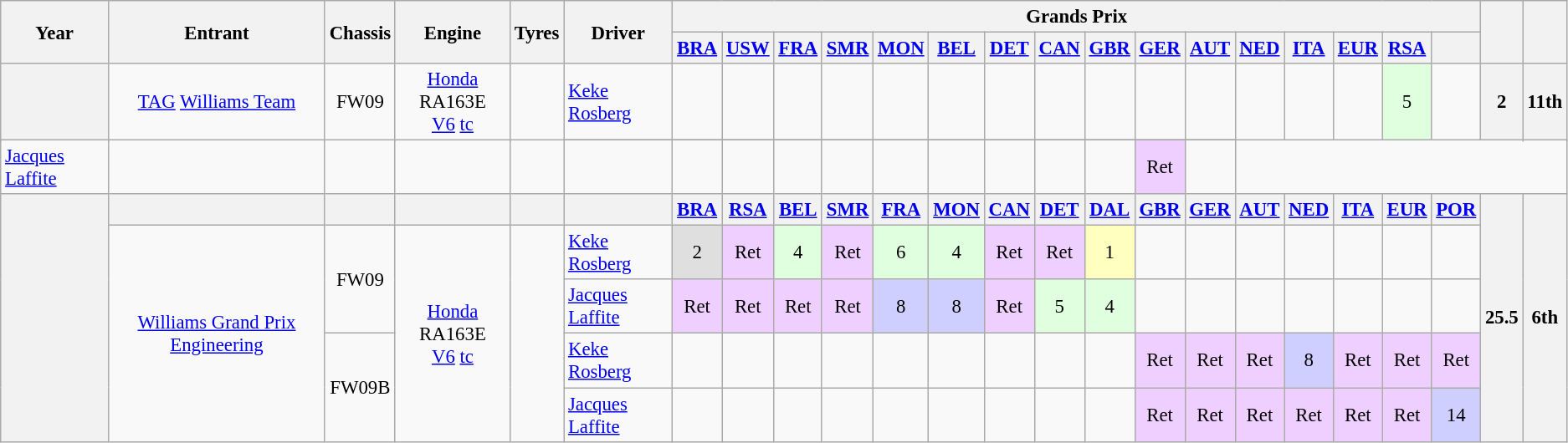<table class="wikitable" style="text-align:center; font-size:95%">
<tr>
<th rowspan="2">Year</th>
<th rowspan="2">Entrant</th>
<th rowspan="2">Chassis</th>
<th rowspan="2">Engine</th>
<th rowspan="2">Tyres</th>
<th rowspan="2">Driver</th>
<th colspan="16">Grands Prix</th>
<th rowspan="2"></th>
<th rowspan="2"></th>
</tr>
<tr>
<th><a href='#'>BRA</a></th>
<th><a href='#'>USW</a></th>
<th><a href='#'>FRA</a></th>
<th><a href='#'>SMR</a></th>
<th><a href='#'>MON</a></th>
<th><a href='#'>BEL</a></th>
<th><a href='#'>DET</a></th>
<th><a href='#'>CAN</a></th>
<th><a href='#'>GBR</a></th>
<th><a href='#'>GER</a></th>
<th><a href='#'>AUT</a></th>
<th><a href='#'>NED</a></th>
<th><a href='#'>ITA</a></th>
<th><a href='#'>EUR</a></th>
<th><a href='#'>RSA</a></th>
<th></th>
</tr>
<tr>
<th rowspan="2"></th>
<td rowspan="2"><a href='#'>TAG</a> <a href='#'>Williams Team</a></td>
<td rowspan="2">FW09</td>
<td rowspan="2"><a href='#'>Honda</a> RA163E<br><a href='#'>V6</a> <a href='#'>tc</a></td>
<td rowspan="2"></td>
<td align="left"><a href='#'>Keke Rosberg</a></td>
<td></td>
<td></td>
<td></td>
<td></td>
<td></td>
<td></td>
<td></td>
<td></td>
<td></td>
<td></td>
<td></td>
<td></td>
<td></td>
<td></td>
<td style="background:#DFFFDF;">5</td>
<td></td>
<th rowspan="2">2</th>
<th rowspan="2">11th</th>
</tr>
<tr>
</tr>
<tr>
<td align="left"><a href='#'>Jacques Laffite</a></td>
<td></td>
<td></td>
<td></td>
<td></td>
<td></td>
<td></td>
<td></td>
<td></td>
<td></td>
<td></td>
<td></td>
<td></td>
<td></td>
<td></td>
<td style="background:#EFCFFF;">Ret</td>
<td></td>
</tr>
<tr>
<th rowspan="5"></th>
<th></th>
<th></th>
<th></th>
<th></th>
<th></th>
<th><a href='#'>BRA</a></th>
<th><a href='#'>RSA</a></th>
<th><a href='#'>BEL</a></th>
<th><a href='#'>SMR</a></th>
<th><a href='#'>FRA</a></th>
<th><a href='#'>MON</a></th>
<th><a href='#'>CAN</a></th>
<th><a href='#'>DET</a></th>
<th><a href='#'>DAL</a></th>
<th><a href='#'>GBR</a></th>
<th><a href='#'>GER</a></th>
<th><a href='#'>AUT</a></th>
<th><a href='#'>NED</a></th>
<th><a href='#'>ITA</a></th>
<th><a href='#'>EUR</a></th>
<th><a href='#'>POR</a></th>
<th rowspan="5">25.5</th>
<th rowspan="5">6th</th>
</tr>
<tr>
<td rowspan="4"><a href='#'>Williams Grand Prix Engineering</a></td>
<td rowspan="2">FW09</td>
<td rowspan="4"><a href='#'>Honda</a> RA163E<br><a href='#'>V6</a> <a href='#'>tc</a></td>
<td rowspan="4"></td>
<td align="left"><a href='#'>Keke Rosberg</a></td>
<td style="background:#DFDFDF;">2</td>
<td style="background:#EFCFFF;">Ret</td>
<td style="background:#DFFFDF;">4</td>
<td style="background:#EFCFFF;">Ret</td>
<td style="background:#DFFFDF;">6</td>
<td style="background:#DFFFDF;">4</td>
<td style="background:#EFCFFF;">Ret</td>
<td style="background:#EFCFFF;">Ret</td>
<td style="background:#FFFFBF;">1</td>
<td></td>
<td></td>
<td></td>
<td></td>
<td></td>
<td></td>
<td></td>
</tr>
<tr>
<td align="left"><a href='#'>Jacques Laffite</a></td>
<td style="background:#EFCFFF;">Ret</td>
<td style="background:#EFCFFF;">Ret</td>
<td style="background:#EFCFFF;">Ret</td>
<td style="background:#EFCFFF;">Ret</td>
<td style="background:#CFCFFF;">8</td>
<td style="background:#CFCFFF;">8</td>
<td style="background:#EFCFFF;">Ret</td>
<td style="background:#DFFFDF;">5</td>
<td style="background:#DFFFDF;">4</td>
<td></td>
<td></td>
<td></td>
<td></td>
<td></td>
<td></td>
<td></td>
</tr>
<tr>
<td rowspan="2">FW09B</td>
<td align=left><a href='#'>Keke Rosberg</a></td>
<td></td>
<td></td>
<td></td>
<td></td>
<td></td>
<td></td>
<td></td>
<td></td>
<td></td>
<td style="background:#EFCFFF;">Ret</td>
<td style="background:#EFCFFF;">Ret</td>
<td style="background:#EFCFFF;">Ret</td>
<td style="background:#CFCFFF;">8</td>
<td style="background:#EFCFFF;">Ret</td>
<td style="background:#EFCFFF;">Ret</td>
<td style="background:#EFCFFF;">Ret</td>
</tr>
<tr>
<td align=left><a href='#'>Jacques Laffite</a></td>
<td></td>
<td></td>
<td></td>
<td></td>
<td></td>
<td></td>
<td></td>
<td></td>
<td></td>
<td style="background:#EFCFFF;">Ret</td>
<td style="background:#EFCFFF;">Ret</td>
<td style="background:#EFCFFF;">Ret</td>
<td style="background:#EFCFFF;">Ret</td>
<td style="background:#EFCFFF;">Ret</td>
<td style="background:#EFCFFF;">Ret</td>
<td style="background:#CFCFFF;">14</td>
</tr>
</table>
